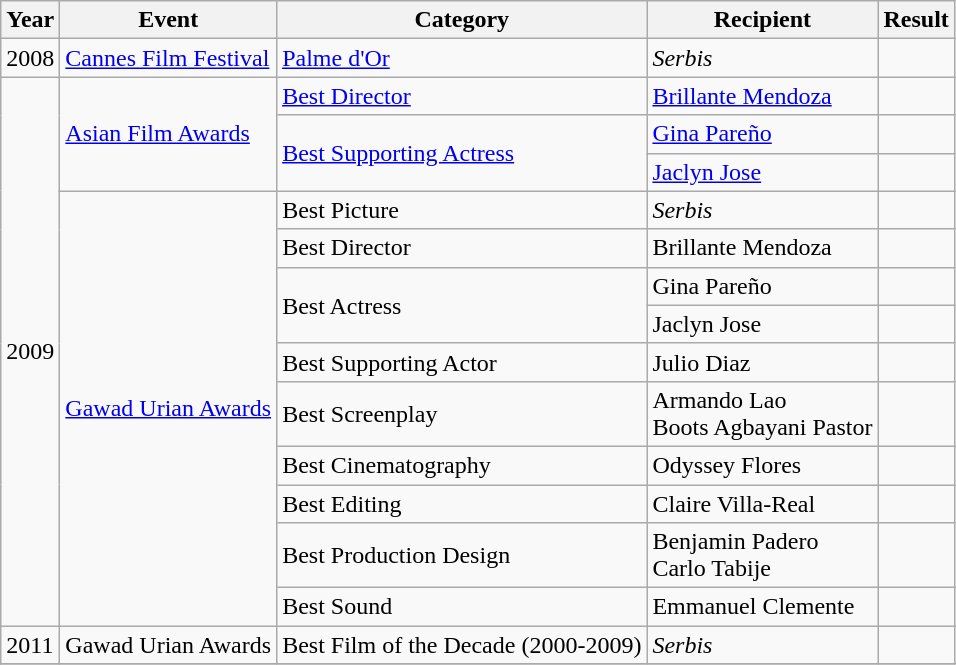<table class="wikitable">
<tr>
<th><strong>Year</strong></th>
<th><strong>Event</strong></th>
<th><strong>Category</strong></th>
<th><strong>Recipient</strong></th>
<th><strong>Result</strong></th>
</tr>
<tr>
<td>2008</td>
<td><a href='#'>Cannes Film Festival</a></td>
<td><a href='#'>Palme d'Or</a></td>
<td><em>Serbis</em></td>
<td></td>
</tr>
<tr>
<td rowspan=13>2009</td>
<td rowspan=3><a href='#'>Asian Film Awards</a></td>
<td><a href='#'>Best Director</a></td>
<td><a href='#'>Brillante Mendoza</a></td>
<td></td>
</tr>
<tr>
<td rowspan=2><a href='#'>Best Supporting Actress</a></td>
<td><a href='#'>Gina Pareño</a></td>
<td></td>
</tr>
<tr>
<td><a href='#'>Jaclyn Jose</a></td>
<td></td>
</tr>
<tr>
<td rowspan=10><a href='#'>Gawad Urian Awards</a></td>
<td>Best Picture</td>
<td><em>Serbis</em></td>
<td></td>
</tr>
<tr>
<td>Best Director</td>
<td>Brillante Mendoza</td>
<td></td>
</tr>
<tr>
<td rowspan=2>Best Actress</td>
<td>Gina Pareño</td>
<td></td>
</tr>
<tr>
<td>Jaclyn Jose</td>
<td></td>
</tr>
<tr>
<td>Best Supporting Actor</td>
<td>Julio Diaz</td>
<td></td>
</tr>
<tr>
<td>Best Screenplay</td>
<td>Armando Lao<br>Boots Agbayani Pastor</td>
<td></td>
</tr>
<tr>
<td>Best Cinematography</td>
<td>Odyssey Flores</td>
<td></td>
</tr>
<tr>
<td>Best Editing</td>
<td>Claire Villa-Real</td>
<td></td>
</tr>
<tr>
<td>Best Production Design</td>
<td>Benjamin Padero<br>Carlo Tabije</td>
<td></td>
</tr>
<tr>
<td>Best Sound</td>
<td>Emmanuel Clemente</td>
<td></td>
</tr>
<tr>
<td>2011</td>
<td>Gawad Urian Awards</td>
<td>Best Film of the Decade (2000-2009)</td>
<td><em>Serbis</em></td>
<td></td>
</tr>
<tr>
</tr>
</table>
